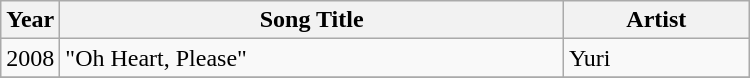<table class="wikitable" style="width:500px">
<tr>
<th width=10>Year</th>
<th>Song Title</th>
<th>Artist</th>
</tr>
<tr>
<td>2008</td>
<td>"Oh Heart, Please" </td>
<td>Yuri</td>
</tr>
<tr>
</tr>
</table>
